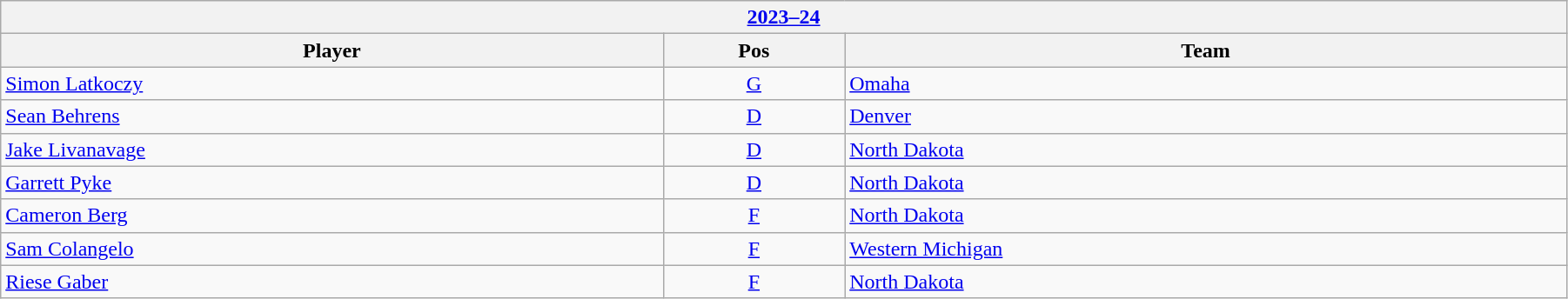<table class="wikitable" width=95%>
<tr>
<th colspan=3><a href='#'>2023–24</a></th>
</tr>
<tr>
<th>Player</th>
<th>Pos</th>
<th>Team</th>
</tr>
<tr>
<td><a href='#'>Simon Latkoczy</a></td>
<td align=center><a href='#'>G</a></td>
<td><a href='#'>Omaha</a></td>
</tr>
<tr>
<td><a href='#'>Sean Behrens</a></td>
<td align=center><a href='#'>D</a></td>
<td><a href='#'>Denver</a></td>
</tr>
<tr>
<td><a href='#'>Jake Livanavage</a></td>
<td align=center><a href='#'>D</a></td>
<td><a href='#'>North Dakota</a></td>
</tr>
<tr>
<td><a href='#'>Garrett Pyke</a></td>
<td align=center><a href='#'>D</a></td>
<td><a href='#'>North Dakota</a></td>
</tr>
<tr>
<td><a href='#'>Cameron Berg</a></td>
<td align=center><a href='#'>F</a></td>
<td><a href='#'>North Dakota</a></td>
</tr>
<tr>
<td><a href='#'>Sam Colangelo</a></td>
<td align=center><a href='#'>F</a></td>
<td><a href='#'>Western Michigan</a></td>
</tr>
<tr>
<td><a href='#'>Riese Gaber</a></td>
<td align=center><a href='#'>F</a></td>
<td><a href='#'>North Dakota</a></td>
</tr>
</table>
